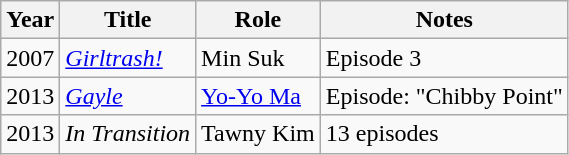<table class="wikitable sortable">
<tr>
<th>Year</th>
<th>Title</th>
<th>Role</th>
<th class="unsortable">Notes</th>
</tr>
<tr>
<td>2007</td>
<td><em><a href='#'>Girltrash!</a></em></td>
<td>Min Suk</td>
<td>Episode 3</td>
</tr>
<tr>
<td>2013</td>
<td><em><a href='#'>Gayle</a></em></td>
<td><a href='#'>Yo-Yo Ma</a></td>
<td>Episode: "Chibby Point"</td>
</tr>
<tr>
<td>2013</td>
<td><em>In Transition</em></td>
<td>Tawny Kim</td>
<td>13 episodes</td>
</tr>
</table>
